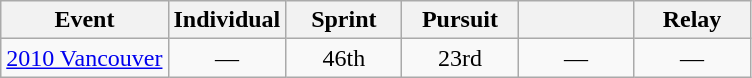<table class="wikitable" style="text-align: center;">
<tr ">
<th>Event</th>
<th style="width:70px;">Individual</th>
<th style="width:70px;">Sprint</th>
<th style="width:70px;">Pursuit</th>
<th style="width:70px;"></th>
<th style="width:70px;">Relay</th>
</tr>
<tr>
<td align=left> <a href='#'>2010 Vancouver</a></td>
<td>—</td>
<td>46th</td>
<td>23rd</td>
<td>—</td>
<td>—</td>
</tr>
</table>
